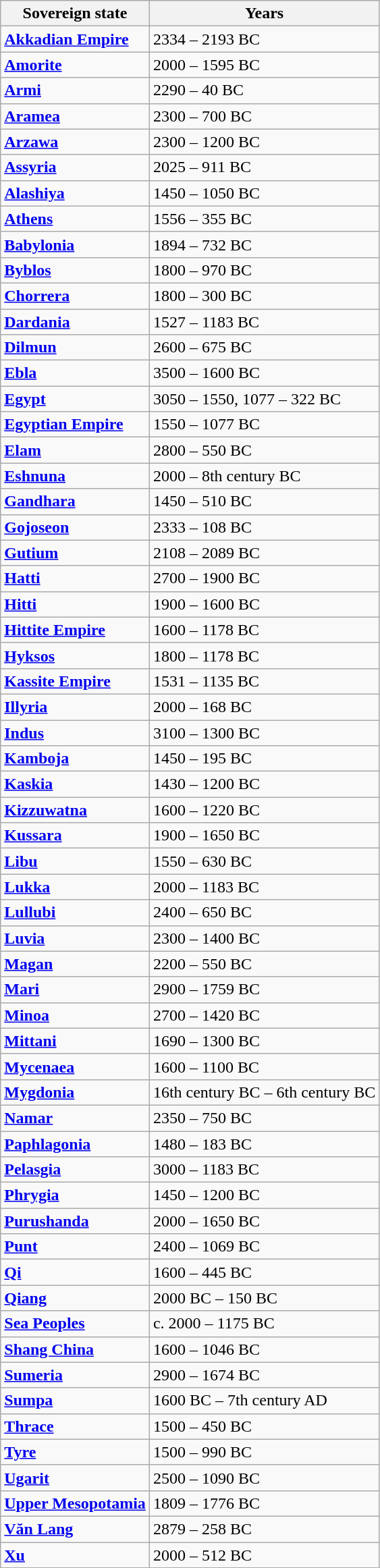<table class=wikitable border="1">
<tr>
<th>Sovereign state</th>
<th>Years</th>
</tr>
<tr>
<td><strong><a href='#'>Akkadian Empire</a></strong></td>
<td>2334 – 2193 BC</td>
</tr>
<tr>
<td><strong><a href='#'>Amorite</a></strong></td>
<td>2000 – 1595 BC</td>
</tr>
<tr>
<td><strong><a href='#'>Armi</a></strong></td>
<td>2290 – 40 BC</td>
</tr>
<tr>
<td><strong><a href='#'>Aramea</a></strong></td>
<td>2300 – 700 BC</td>
</tr>
<tr>
<td><strong><a href='#'>Arzawa</a></strong></td>
<td>2300 – 1200 BC</td>
</tr>
<tr>
<td><strong><a href='#'>Assyria</a></strong></td>
<td>2025 – 911 BC</td>
</tr>
<tr>
<td><strong><a href='#'>Alashiya</a></strong></td>
<td>1450 – 1050 BC</td>
</tr>
<tr>
<td><strong><a href='#'>Athens</a></strong></td>
<td>1556 – 355 BC</td>
</tr>
<tr>
<td><strong><a href='#'>Babylonia</a></strong></td>
<td>1894 – 732 BC</td>
</tr>
<tr>
<td><strong><a href='#'>Byblos</a></strong></td>
<td>1800 – 970 BC</td>
</tr>
<tr>
<td><strong><a href='#'>Chorrera</a></strong></td>
<td>1800 – 300 BC</td>
</tr>
<tr>
<td><strong><a href='#'>Dardania</a></strong></td>
<td>1527 – 1183 BC</td>
</tr>
<tr>
<td><strong><a href='#'>Dilmun</a></strong></td>
<td>2600 – 675 BC</td>
</tr>
<tr>
<td><strong><a href='#'>Ebla</a></strong></td>
<td>3500 – 1600 BC</td>
</tr>
<tr>
<td><strong><a href='#'>Egypt</a></strong></td>
<td>3050 – 1550, 1077 – 322 BC</td>
</tr>
<tr>
<td><strong><a href='#'>Egyptian Empire</a></strong></td>
<td>1550 – 1077 BC</td>
</tr>
<tr>
<td><strong><a href='#'>Elam</a></strong></td>
<td>2800 – 550 BC</td>
</tr>
<tr>
<td><strong><a href='#'>Eshnuna</a></strong></td>
<td>2000 – 8th century  BC</td>
</tr>
<tr>
<td><strong><a href='#'>Gandhara</a></strong></td>
<td>1450 – 510 BC</td>
</tr>
<tr>
<td><strong><a href='#'>Gojoseon</a></strong></td>
<td>2333 – 108 BC</td>
</tr>
<tr>
<td><strong><a href='#'>Gutium</a></strong></td>
<td>2108 – 2089 BC</td>
</tr>
<tr>
<td><strong><a href='#'>Hatti</a></strong></td>
<td>2700 – 1900 BC</td>
</tr>
<tr>
<td><strong><a href='#'>Hitti</a></strong></td>
<td>1900 – 1600 BC</td>
</tr>
<tr>
<td><strong><a href='#'>Hittite Empire</a></strong></td>
<td>1600 – 1178 BC</td>
</tr>
<tr>
<td><strong><a href='#'>Hyksos</a></strong></td>
<td>1800 – 1178 BC</td>
</tr>
<tr>
<td><strong><a href='#'>Kassite Empire</a></strong></td>
<td>1531 – 1135 BC</td>
</tr>
<tr>
<td><strong><a href='#'>Illyria</a></strong></td>
<td>2000 – 168 BC</td>
</tr>
<tr>
<td><strong><a href='#'>Indus</a></strong></td>
<td>3100 – 1300 BC</td>
</tr>
<tr>
<td><strong><a href='#'>Kamboja</a></strong></td>
<td>1450 – 195 BC</td>
</tr>
<tr>
<td><strong><a href='#'>Kaskia</a></strong></td>
<td>1430 – 1200 BC</td>
</tr>
<tr>
<td><strong><a href='#'>Kizzuwatna</a></strong></td>
<td>1600 – 1220 BC</td>
</tr>
<tr>
<td><strong><a href='#'>Kussara</a></strong></td>
<td>1900 – 1650 BC</td>
</tr>
<tr>
<td><strong><a href='#'>Libu</a></strong></td>
<td>1550 – 630 BC</td>
</tr>
<tr>
<td><strong><a href='#'>Lukka</a></strong></td>
<td>2000 – 1183 BC</td>
</tr>
<tr>
<td><strong><a href='#'>Lullubi</a></strong></td>
<td>2400 – 650 BC</td>
</tr>
<tr>
<td><strong><a href='#'>Luvia</a></strong></td>
<td>2300 – 1400 BC</td>
</tr>
<tr>
<td><strong><a href='#'>Magan</a></strong></td>
<td>2200 – 550 BC</td>
</tr>
<tr>
<td><strong><a href='#'>Mari</a></strong></td>
<td>2900 – 1759 BC</td>
</tr>
<tr>
<td><strong><a href='#'>Minoa</a></strong></td>
<td>2700 – 1420 BC</td>
</tr>
<tr>
<td><strong><a href='#'>Mittani</a></strong></td>
<td>1690 – 1300 BC</td>
</tr>
<tr>
<td><strong><a href='#'>Mycenaea</a></strong></td>
<td>1600 – 1100 BC</td>
</tr>
<tr>
<td><strong><a href='#'>Mygdonia</a></strong></td>
<td>16th century BC – 6th century BC</td>
</tr>
<tr>
<td><strong><a href='#'>Namar</a></strong></td>
<td>2350 – 750 BC</td>
</tr>
<tr>
<td><strong><a href='#'>Paphlagonia</a></strong></td>
<td>1480 – 183 BC</td>
</tr>
<tr>
<td><strong><a href='#'>Pelasgia</a></strong></td>
<td>3000 – 1183 BC</td>
</tr>
<tr>
<td><strong><a href='#'>Phrygia</a></strong></td>
<td>1450 – 1200 BC</td>
</tr>
<tr>
<td><strong><a href='#'>Purushanda</a></strong></td>
<td>2000 – 1650 BC</td>
</tr>
<tr>
<td><strong><a href='#'>Punt</a></strong></td>
<td>2400 – 1069 BC</td>
</tr>
<tr>
<td><strong><a href='#'>Qi</a></strong></td>
<td>1600 – 445 BC</td>
</tr>
<tr>
<td><strong><a href='#'>Qiang</a></strong></td>
<td>2000 BC – 150 BC</td>
</tr>
<tr>
<td><strong><a href='#'>Sea Peoples</a></strong></td>
<td>c. 2000 – 1175 BC</td>
</tr>
<tr>
<td><strong><a href='#'>Shang China</a></strong></td>
<td>1600 – 1046 BC</td>
</tr>
<tr>
<td><strong><a href='#'>Sumeria</a></strong></td>
<td>2900 – 1674 BC</td>
</tr>
<tr>
<td><strong><a href='#'>Sumpa</a></strong></td>
<td>1600 BC – 7th century AD</td>
</tr>
<tr>
<td><strong><a href='#'>Thrace</a></strong></td>
<td>1500 – 450 BC</td>
</tr>
<tr>
<td><strong><a href='#'>Tyre</a></strong></td>
<td>1500 – 990 BC</td>
</tr>
<tr>
<td><strong><a href='#'>Ugarit</a></strong></td>
<td>2500 – 1090 BC</td>
</tr>
<tr>
<td><strong><a href='#'>Upper Mesopotamia</a></strong></td>
<td>1809 – 1776 BC</td>
</tr>
<tr>
<td><strong><a href='#'>Văn Lang</a></strong></td>
<td>2879 – 258 BC</td>
</tr>
<tr>
<td><strong><a href='#'>Xu</a></strong></td>
<td>2000 – 512 BC</td>
</tr>
</table>
